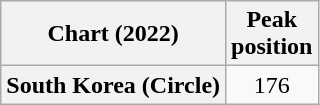<table class="wikitable plainrowheaders" style="text-align:center">
<tr>
<th scope="col">Chart (2022)</th>
<th scope="col">Peak<br>position</th>
</tr>
<tr>
<th scope="row">South Korea (Circle)</th>
<td>176</td>
</tr>
</table>
